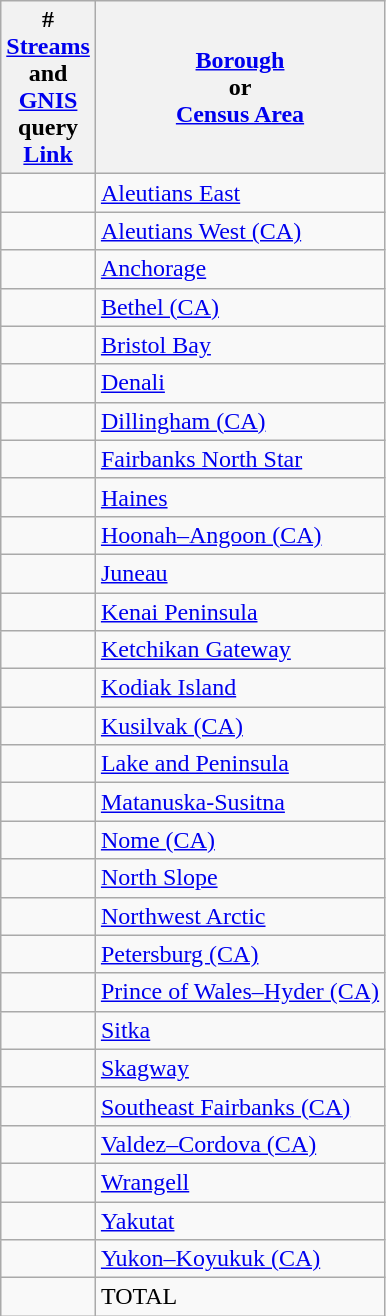<table class="wikitable sortable">
<tr>
<th>#<br><a href='#'>Streams</a><br>and<br><a href='#'>GNIS</a><br>query<br><a href='#'>Link</a><br></th>
<th><a href='#'>Borough</a><br>or<br><a href='#'>Census Area</a><br></th>
</tr>
<tr>
<td></td>
<td><a href='#'>Aleutians East</a></td>
</tr>
<tr>
<td></td>
<td><a href='#'>Aleutians West (CA)</a></td>
</tr>
<tr>
<td></td>
<td><a href='#'>Anchorage</a></td>
</tr>
<tr>
<td></td>
<td><a href='#'>Bethel (CA)</a></td>
</tr>
<tr>
<td></td>
<td><a href='#'>Bristol Bay</a></td>
</tr>
<tr>
<td></td>
<td><a href='#'>Denali</a></td>
</tr>
<tr>
<td></td>
<td><a href='#'>Dillingham (CA)</a></td>
</tr>
<tr>
<td></td>
<td><a href='#'>Fairbanks North Star</a></td>
</tr>
<tr>
<td></td>
<td><a href='#'>Haines</a></td>
</tr>
<tr>
<td></td>
<td><a href='#'>Hoonah–Angoon (CA)</a></td>
</tr>
<tr>
<td></td>
<td><a href='#'>Juneau</a></td>
</tr>
<tr>
<td></td>
<td><a href='#'>Kenai Peninsula</a></td>
</tr>
<tr>
<td></td>
<td><a href='#'>Ketchikan Gateway</a></td>
</tr>
<tr>
<td></td>
<td><a href='#'>Kodiak Island</a></td>
</tr>
<tr>
<td></td>
<td><a href='#'>Kusilvak (CA)</a></td>
</tr>
<tr>
<td></td>
<td><a href='#'>Lake and Peninsula</a></td>
</tr>
<tr>
<td></td>
<td><a href='#'>Matanuska-Susitna</a></td>
</tr>
<tr>
<td></td>
<td><a href='#'>Nome (CA)</a></td>
</tr>
<tr>
<td></td>
<td><a href='#'>North Slope</a></td>
</tr>
<tr>
<td></td>
<td><a href='#'>Northwest Arctic</a></td>
</tr>
<tr>
<td></td>
<td><a href='#'>Petersburg (CA)</a></td>
</tr>
<tr>
<td></td>
<td><a href='#'>Prince of Wales–Hyder (CA)</a></td>
</tr>
<tr>
<td></td>
<td><a href='#'>Sitka</a></td>
</tr>
<tr>
<td></td>
<td><a href='#'>Skagway</a></td>
</tr>
<tr>
<td></td>
<td><a href='#'>Southeast Fairbanks (CA)</a></td>
</tr>
<tr>
<td></td>
<td><a href='#'>Valdez–Cordova (CA)</a></td>
</tr>
<tr>
<td></td>
<td><a href='#'>Wrangell</a></td>
</tr>
<tr>
<td></td>
<td><a href='#'>Yakutat</a></td>
</tr>
<tr>
<td></td>
<td><a href='#'>Yukon–Koyukuk (CA)</a></td>
</tr>
<tr>
<td></td>
<td>TOTAL</td>
</tr>
</table>
